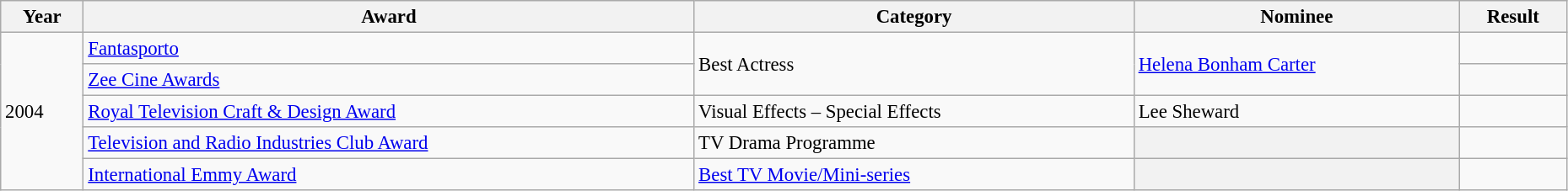<table class="wikitable" style="font-size: 95%; width: 98%; text-align: left;">
<tr>
<th>Year</th>
<th>Award</th>
<th>Category</th>
<th>Nominee</th>
<th>Result</th>
</tr>
<tr>
<td rowspan="5">2004</td>
<td><a href='#'>Fantasporto</a></td>
<td rowspan="2">Best Actress</td>
<td rowspan="2"><a href='#'>Helena Bonham Carter</a></td>
<td></td>
</tr>
<tr>
<td><a href='#'>Zee Cine Awards</a></td>
<td></td>
</tr>
<tr>
<td><a href='#'>Royal Television Craft & Design Award</a></td>
<td>Visual Effects – Special Effects</td>
<td>Lee Sheward</td>
<td></td>
</tr>
<tr>
<td><a href='#'>Television and Radio Industries Club Award</a></td>
<td>TV Drama Programme</td>
<th></th>
<td></td>
</tr>
<tr>
<td><a href='#'>International Emmy Award</a></td>
<td><a href='#'>Best TV Movie/Mini-series</a></td>
<th></th>
<td></td>
</tr>
</table>
